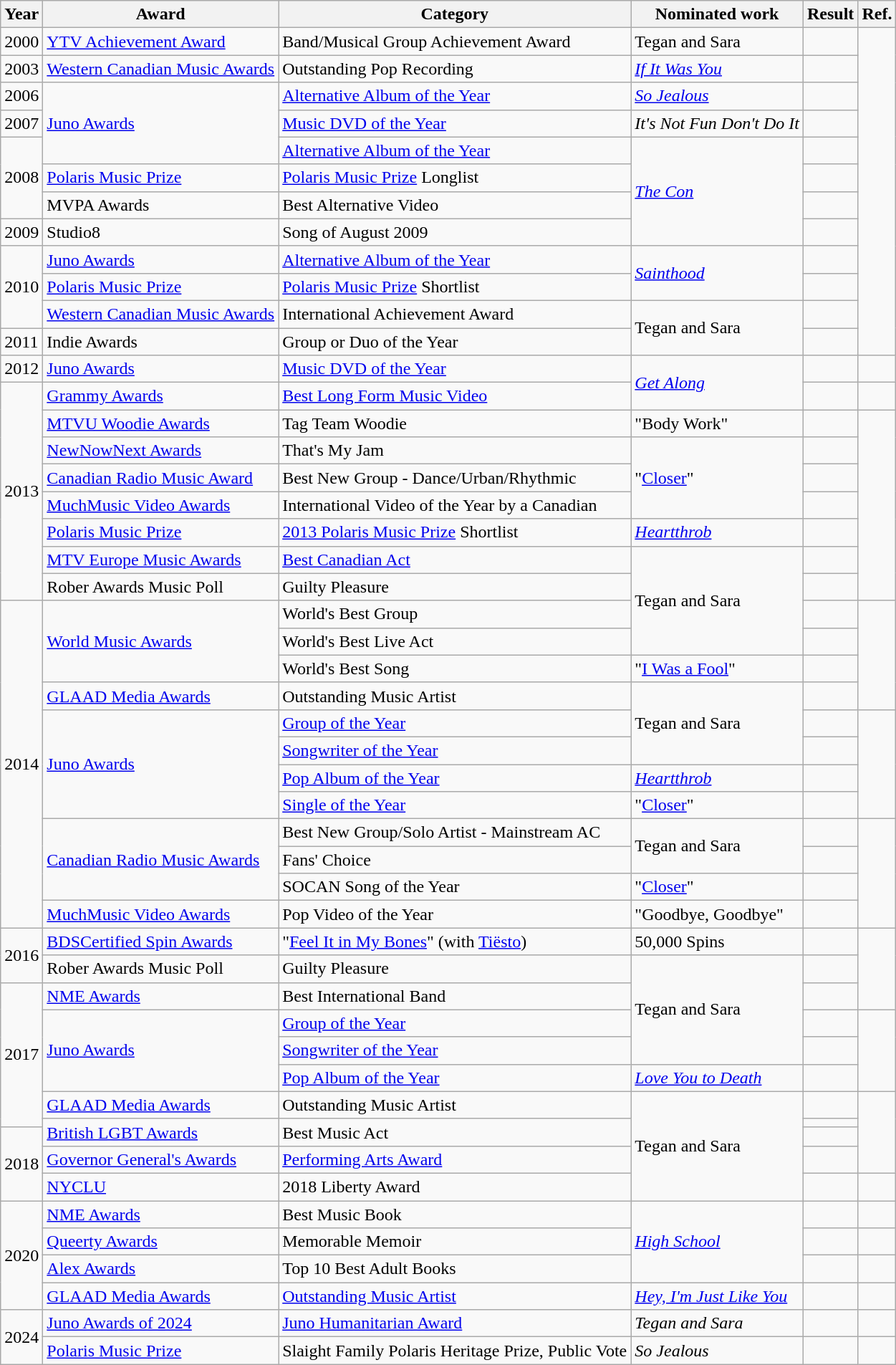<table class="wikitable">
<tr>
<th>Year</th>
<th>Award</th>
<th>Category</th>
<th>Nominated work</th>
<th>Result</th>
<th>Ref.</th>
</tr>
<tr>
<td>2000</td>
<td><a href='#'>YTV Achievement Award</a></td>
<td>Band/Musical Group Achievement Award</td>
<td>Tegan and Sara</td>
<td></td>
<td rowspan="12"></td>
</tr>
<tr>
<td>2003</td>
<td><a href='#'>Western Canadian Music Awards</a></td>
<td>Outstanding Pop Recording</td>
<td><em><a href='#'>If It Was You</a></em></td>
<td></td>
</tr>
<tr>
<td>2006</td>
<td rowspan="3"><a href='#'>Juno Awards</a></td>
<td><a href='#'>Alternative Album of the Year</a></td>
<td><em><a href='#'>So Jealous</a></em></td>
<td></td>
</tr>
<tr>
<td>2007</td>
<td><a href='#'>Music DVD of the Year</a></td>
<td><em>It's Not Fun Don't Do It</em></td>
<td></td>
</tr>
<tr>
<td rowspan="3">2008</td>
<td><a href='#'>Alternative Album of the Year</a></td>
<td rowspan="4"><em><a href='#'>The Con</a></em></td>
<td></td>
</tr>
<tr>
<td><a href='#'>Polaris Music Prize</a></td>
<td><a href='#'>Polaris Music Prize</a> Longlist</td>
<td></td>
</tr>
<tr>
<td>MVPA Awards</td>
<td>Best Alternative Video</td>
<td></td>
</tr>
<tr>
<td>2009</td>
<td>Studio8</td>
<td>Song of August 2009</td>
<td></td>
</tr>
<tr>
<td rowspan="3">2010</td>
<td><a href='#'>Juno Awards</a></td>
<td><a href='#'>Alternative Album of the Year</a></td>
<td rowspan="2"><em><a href='#'>Sainthood</a></em></td>
<td></td>
</tr>
<tr>
<td><a href='#'>Polaris Music Prize</a></td>
<td><a href='#'>Polaris Music Prize</a> Shortlist</td>
<td></td>
</tr>
<tr>
<td><a href='#'>Western Canadian Music Awards</a></td>
<td>International Achievement Award</td>
<td rowspan="2">Tegan and Sara</td>
<td></td>
</tr>
<tr>
<td>2011</td>
<td>Indie Awards</td>
<td>Group or Duo of the Year</td>
<td></td>
</tr>
<tr>
<td>2012</td>
<td><a href='#'>Juno Awards</a></td>
<td><a href='#'>Music DVD of the Year</a></td>
<td rowspan="2"><em><a href='#'>Get Along</a></em></td>
<td></td>
</tr>
<tr>
<td rowspan="8">2013</td>
<td><a href='#'>Grammy Awards</a></td>
<td><a href='#'>Best Long Form Music Video</a></td>
<td></td>
<td></td>
</tr>
<tr>
<td><a href='#'>MTVU Woodie Awards</a></td>
<td>Tag Team Woodie</td>
<td>"Body Work"</td>
<td></td>
<td rowspan="7"></td>
</tr>
<tr>
<td><a href='#'>NewNowNext Awards</a></td>
<td>That's My Jam</td>
<td rowspan="3">"<a href='#'>Closer</a>"</td>
<td></td>
</tr>
<tr>
<td><a href='#'>Canadian Radio Music Award</a></td>
<td>Best New Group - Dance/Urban/Rhythmic</td>
<td></td>
</tr>
<tr>
<td><a href='#'>MuchMusic Video Awards</a></td>
<td>International Video of the Year by a Canadian</td>
<td></td>
</tr>
<tr>
<td><a href='#'>Polaris Music Prize</a></td>
<td><a href='#'>2013 Polaris Music Prize</a> Shortlist</td>
<td><em><a href='#'>Heartthrob</a></em></td>
<td></td>
</tr>
<tr>
<td><a href='#'>MTV Europe Music Awards</a></td>
<td><a href='#'>Best Canadian Act</a></td>
<td rowspan="4">Tegan and Sara</td>
<td></td>
</tr>
<tr>
<td>Rober Awards Music Poll</td>
<td>Guilty Pleasure</td>
<td></td>
</tr>
<tr>
<td rowspan="12">2014</td>
<td rowspan=3><a href='#'>World Music Awards</a></td>
<td>World's Best Group</td>
<td></td>
</tr>
<tr>
<td>World's Best Live Act</td>
<td></td>
</tr>
<tr>
<td>World's Best Song</td>
<td>"<a href='#'>I Was a Fool</a>"</td>
<td></td>
</tr>
<tr>
<td><a href='#'>GLAAD Media Awards</a></td>
<td>Outstanding Music Artist</td>
<td rowspan=3>Tegan and Sara</td>
<td></td>
</tr>
<tr>
<td rowspan="4"><a href='#'>Juno Awards</a></td>
<td><a href='#'>Group of the Year</a></td>
<td></td>
<td rowspan="4"></td>
</tr>
<tr>
<td><a href='#'>Songwriter of the Year</a></td>
<td></td>
</tr>
<tr>
<td><a href='#'>Pop Album of the Year</a></td>
<td><em><a href='#'>Heartthrob</a></em></td>
<td></td>
</tr>
<tr>
<td><a href='#'>Single of the Year</a></td>
<td>"<a href='#'>Closer</a>"</td>
<td></td>
</tr>
<tr>
<td rowspan="3"><a href='#'>Canadian Radio Music Awards</a></td>
<td>Best New Group/Solo Artist - Mainstream AC</td>
<td rowspan="2">Tegan and Sara</td>
<td></td>
<td rowspan="4" 4 "></td>
</tr>
<tr>
<td>Fans' Choice</td>
<td></td>
</tr>
<tr>
<td>SOCAN Song of the Year</td>
<td>"<a href='#'>Closer</a>"</td>
<td></td>
</tr>
<tr>
<td><a href='#'>MuchMusic Video Awards</a></td>
<td>Pop Video of the Year</td>
<td>"Goodbye, Goodbye"</td>
<td></td>
</tr>
<tr>
<td rowspan=2>2016</td>
<td><a href='#'>BDSCertified Spin Awards</a></td>
<td>"<a href='#'>Feel It in My Bones</a>" (with <a href='#'>Tiësto</a>)</td>
<td>50,000 Spins</td>
<td></td>
</tr>
<tr>
<td>Rober Awards Music Poll</td>
<td>Guilty Pleasure</td>
<td rowspan="4">Tegan and Sara</td>
<td></td>
</tr>
<tr>
<td rowspan="6">2017</td>
<td><a href='#'>NME Awards</a></td>
<td>Best International Band</td>
<td></td>
</tr>
<tr>
<td rowspan="3"><a href='#'>Juno Awards</a></td>
<td><a href='#'>Group of the Year</a></td>
<td></td>
<td rowspan="3"></td>
</tr>
<tr>
<td><a href='#'>Songwriter of the Year</a></td>
<td></td>
</tr>
<tr>
<td><a href='#'>Pop Album of the Year</a></td>
<td><em><a href='#'>Love You to Death</a></em></td>
<td></td>
</tr>
<tr>
<td><a href='#'>GLAAD Media Awards</a></td>
<td>Outstanding Music Artist</td>
<td rowspan="5">Tegan and Sara</td>
<td></td>
</tr>
<tr>
<td rowspan="2"><a href='#'>British LGBT Awards</a></td>
<td rowspan="2">Best Music Act</td>
<td></td>
</tr>
<tr>
<td rowspan="3">2018</td>
<td></td>
</tr>
<tr>
<td><a href='#'>Governor General's Awards</a></td>
<td><a href='#'>Performing Arts Award</a></td>
<td></td>
</tr>
<tr>
<td><a href='#'>NYCLU</a></td>
<td>2018 Liberty Award</td>
<td></td>
<td></td>
</tr>
<tr>
<td rowspan=4>2020</td>
<td><a href='#'>NME Awards</a></td>
<td>Best Music Book</td>
<td rowspan=3><em><a href='#'>High School</a></em></td>
<td></td>
<td></td>
</tr>
<tr>
<td><a href='#'>Queerty Awards</a></td>
<td>Memorable Memoir</td>
<td></td>
<td></td>
</tr>
<tr>
<td><a href='#'>Alex Awards</a></td>
<td>Top 10 Best Adult Books</td>
<td></td>
<td></td>
</tr>
<tr>
<td><a href='#'>GLAAD Media Awards</a></td>
<td><a href='#'>Outstanding Music Artist</a></td>
<td><em><a href='#'>Hey, I'm Just Like You</a></em></td>
<td></td>
<td></td>
</tr>
<tr>
<td rowspan=2>2024</td>
<td><a href='#'>Juno Awards of 2024</a></td>
<td><a href='#'>Juno Humanitarian Award</a></td>
<td><em>Tegan and Sara</em></td>
<td></td>
<td></td>
</tr>
<tr>
<td><a href='#'>Polaris Music Prize</a></td>
<td>Slaight Family Polaris Heritage Prize, Public Vote</td>
<td><em>So Jealous</em></td>
<td></td>
<td></td>
</tr>
</table>
